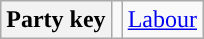<table class=wikitable>
<tr>
<th rowspan=2>Party key</th>
<td style="background-color: "></td>
<td><a href='#'>Labour</a></td>
</tr>
</table>
